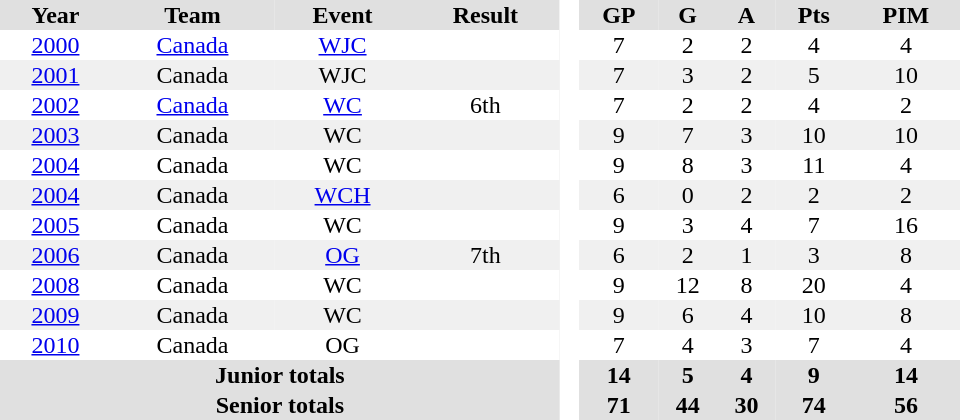<table border="0" cellpadding="1" cellspacing="0" style="text-align:center; width:40em">
<tr ALIGN="centre" bgcolor="#e0e0e0">
<th>Year</th>
<th>Team</th>
<th>Event</th>
<th>Result</th>
<th rowspan="99" bgcolor="#ffffff"> </th>
<th>GP</th>
<th>G</th>
<th>A</th>
<th>Pts</th>
<th>PIM</th>
</tr>
<tr>
<td><a href='#'>2000</a></td>
<td><a href='#'>Canada</a></td>
<td><a href='#'>WJC</a></td>
<td></td>
<td>7</td>
<td>2</td>
<td>2</td>
<td>4</td>
<td>4</td>
</tr>
<tr bgcolor="#f0f0f0">
<td><a href='#'>2001</a></td>
<td>Canada</td>
<td>WJC</td>
<td></td>
<td>7</td>
<td>3</td>
<td>2</td>
<td>5</td>
<td>10</td>
</tr>
<tr>
<td><a href='#'>2002</a></td>
<td><a href='#'>Canada</a></td>
<td><a href='#'>WC</a></td>
<td>6th</td>
<td>7</td>
<td>2</td>
<td>2</td>
<td>4</td>
<td>2</td>
</tr>
<tr bgcolor="#f0f0f0">
<td><a href='#'>2003</a></td>
<td>Canada</td>
<td>WC</td>
<td></td>
<td>9</td>
<td>7</td>
<td>3</td>
<td>10</td>
<td>10</td>
</tr>
<tr>
<td><a href='#'>2004</a></td>
<td>Canada</td>
<td>WC</td>
<td></td>
<td>9</td>
<td>8</td>
<td>3</td>
<td>11</td>
<td>4</td>
</tr>
<tr bgcolor="#f0f0f0">
<td><a href='#'>2004</a></td>
<td>Canada</td>
<td><a href='#'>WCH</a></td>
<td></td>
<td>6</td>
<td>0</td>
<td>2</td>
<td>2</td>
<td>2</td>
</tr>
<tr>
<td><a href='#'>2005</a></td>
<td>Canada</td>
<td>WC</td>
<td></td>
<td>9</td>
<td>3</td>
<td>4</td>
<td>7</td>
<td>16</td>
</tr>
<tr bgcolor="#f0f0f0">
<td><a href='#'>2006</a></td>
<td>Canada</td>
<td><a href='#'>OG</a></td>
<td>7th</td>
<td>6</td>
<td>2</td>
<td>1</td>
<td>3</td>
<td>8</td>
</tr>
<tr>
<td><a href='#'>2008</a></td>
<td>Canada</td>
<td>WC</td>
<td></td>
<td>9</td>
<td>12</td>
<td>8</td>
<td>20</td>
<td>4</td>
</tr>
<tr bgcolor="#f0f0f0">
<td><a href='#'>2009</a></td>
<td>Canada</td>
<td>WC</td>
<td></td>
<td>9</td>
<td>6</td>
<td>4</td>
<td>10</td>
<td>8</td>
</tr>
<tr>
<td><a href='#'>2010</a></td>
<td>Canada</td>
<td>OG</td>
<td></td>
<td>7</td>
<td>4</td>
<td>3</td>
<td>7</td>
<td>4</td>
</tr>
<tr bgcolor="#e0e0e0">
<th colspan="4">Junior totals</th>
<th>14</th>
<th>5</th>
<th>4</th>
<th>9</th>
<th>14</th>
</tr>
<tr bgcolor="#e0e0e0">
<th colspan="4">Senior totals</th>
<th>71</th>
<th>44</th>
<th>30</th>
<th>74</th>
<th>56</th>
</tr>
</table>
